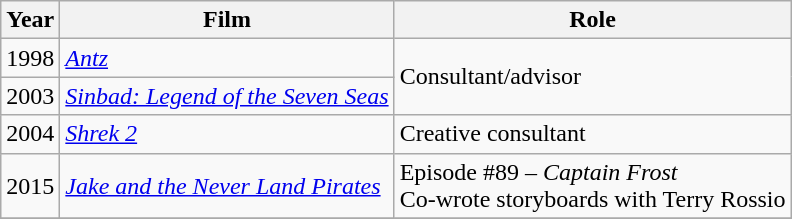<table class="wikitable">
<tr>
<th>Year</th>
<th>Film</th>
<th>Role</th>
</tr>
<tr>
<td>1998</td>
<td><em><a href='#'>Antz</a></em></td>
<td rowspan=2>Consultant/advisor</td>
</tr>
<tr>
<td>2003</td>
<td><em><a href='#'>Sinbad: Legend of the Seven Seas</a></em></td>
</tr>
<tr>
<td>2004</td>
<td><em><a href='#'>Shrek 2</a></em></td>
<td>Creative consultant</td>
</tr>
<tr>
<td>2015</td>
<td><em><a href='#'>Jake and the Never Land Pirates</a></em></td>
<td>Episode #89 – <em>Captain Frost</em><br>Co-wrote storyboards with Terry Rossio</td>
</tr>
<tr>
</tr>
</table>
